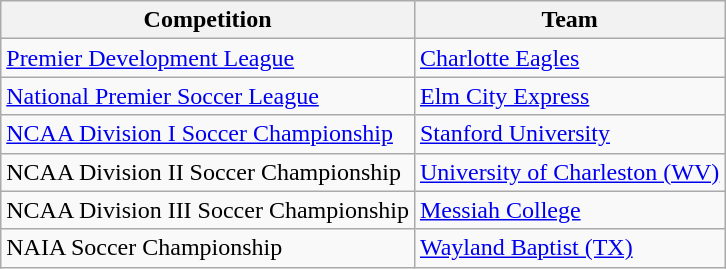<table class="wikitable">
<tr>
<th>Competition</th>
<th>Team</th>
</tr>
<tr>
<td><a href='#'>Premier Development League</a></td>
<td><a href='#'>Charlotte Eagles</a></td>
</tr>
<tr>
<td><a href='#'>National Premier Soccer League</a></td>
<td><a href='#'>Elm City Express</a></td>
</tr>
<tr>
<td><a href='#'>NCAA Division I Soccer Championship</a></td>
<td><a href='#'>Stanford University</a></td>
</tr>
<tr>
<td>NCAA Division II Soccer Championship</td>
<td><a href='#'>University of Charleston (WV)</a></td>
</tr>
<tr>
<td>NCAA Division III Soccer Championship</td>
<td><a href='#'>Messiah College</a></td>
</tr>
<tr>
<td>NAIA Soccer Championship</td>
<td><a href='#'>Wayland Baptist (TX)</a></td>
</tr>
</table>
